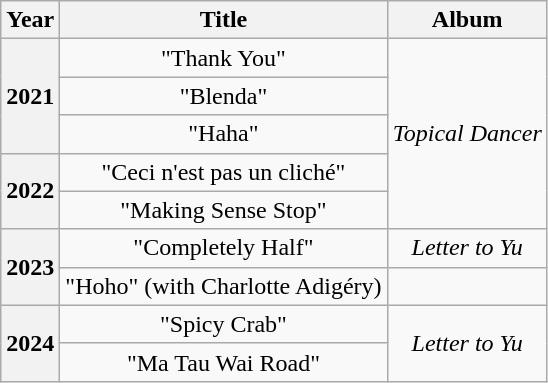<table class="wikitable plainrowheaders" style="text-align:center;">
<tr>
<th scope="col">Year</th>
<th scope="col">Title</th>
<th scope="col">Album</th>
</tr>
<tr>
<th scope="row" rowspan="3">2021</th>
<td>"Thank You"</td>
<td rowspan="5"><em>Topical Dancer</em></td>
</tr>
<tr>
<td>"Blenda"</td>
</tr>
<tr>
<td>"Haha"</td>
</tr>
<tr>
<th scope="row" rowspan="2">2022</th>
<td>"Ceci n'est pas un cliché"</td>
</tr>
<tr>
<td>"Making Sense Stop"</td>
</tr>
<tr>
<th scope="row" rowspan="2">2023</th>
<td>"Completely Half"</td>
<td><em>Letter to Yu</em></td>
</tr>
<tr>
<td>"Hoho" (with Charlotte Adigéry)</td>
<td></td>
</tr>
<tr>
<th scope="row" rowspan="2">2024</th>
<td>"Spicy Crab"</td>
<td rowspan="2"><em>Letter to Yu</em></td>
</tr>
<tr>
<td>"Ma Tau Wai Road"</td>
</tr>
</table>
